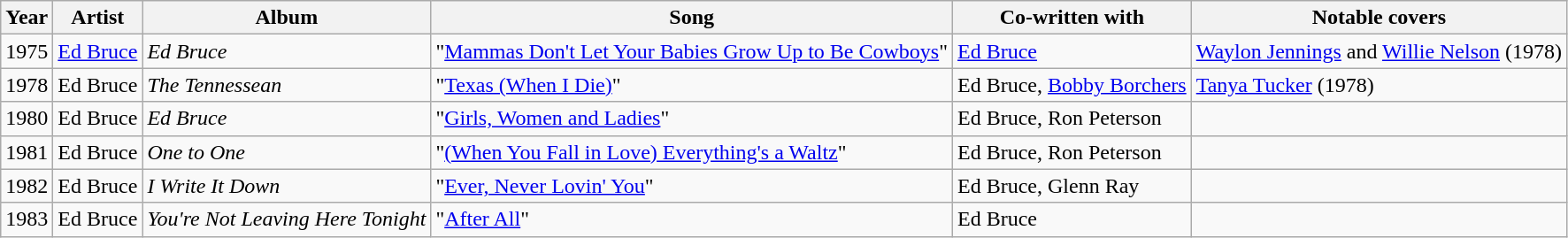<table class="wikitable">
<tr>
<th>Year</th>
<th>Artist</th>
<th>Album</th>
<th>Song</th>
<th>Co-written with</th>
<th>Notable covers</th>
</tr>
<tr>
<td>1975</td>
<td><a href='#'>Ed Bruce</a></td>
<td><em>Ed Bruce</em></td>
<td>"<a href='#'>Mammas Don't Let Your Babies Grow Up to Be Cowboys</a>"</td>
<td><a href='#'>Ed Bruce</a></td>
<td><a href='#'>Waylon Jennings</a> and <a href='#'>Willie Nelson</a> (1978)</td>
</tr>
<tr>
<td>1978</td>
<td>Ed Bruce</td>
<td><em>The Tennessean</em></td>
<td>"<a href='#'>Texas (When I Die)</a>"</td>
<td>Ed Bruce, <a href='#'>Bobby Borchers</a></td>
<td><a href='#'>Tanya Tucker</a> (1978)</td>
</tr>
<tr>
<td>1980</td>
<td>Ed Bruce</td>
<td><em>Ed Bruce</em></td>
<td>"<a href='#'>Girls, Women and Ladies</a>"</td>
<td>Ed Bruce, Ron Peterson</td>
<td></td>
</tr>
<tr>
<td>1981</td>
<td>Ed Bruce</td>
<td><em>One to One</em></td>
<td>"<a href='#'>(When You Fall in Love) Everything's a Waltz</a>"</td>
<td>Ed Bruce, Ron Peterson</td>
<td></td>
</tr>
<tr>
<td>1982</td>
<td>Ed Bruce</td>
<td><em>I Write It Down</em></td>
<td>"<a href='#'>Ever, Never Lovin' You</a>"</td>
<td>Ed Bruce, Glenn Ray</td>
<td></td>
</tr>
<tr>
<td>1983</td>
<td>Ed Bruce</td>
<td><em>You're Not Leaving Here Tonight</em></td>
<td>"<a href='#'>After All</a>"</td>
<td>Ed Bruce</td>
<td></td>
</tr>
</table>
